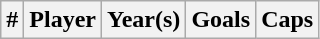<table class="wikitable sortable">
<tr>
<th width =>#</th>
<th width =>Player</th>
<th width =>Year(s)</th>
<th width =>Goals</th>
<th width =>Caps<br></th>
</tr>
</table>
